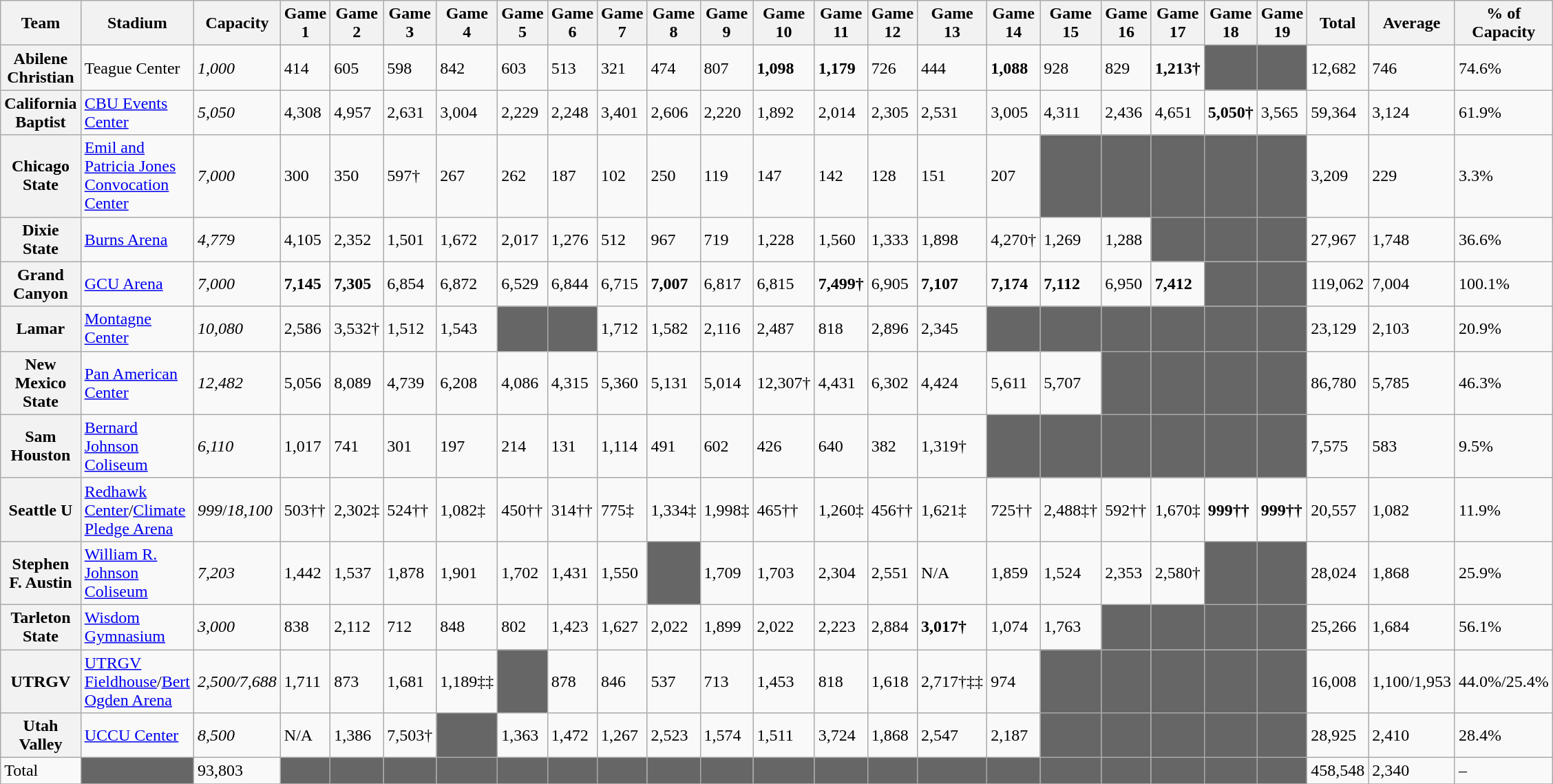<table class="wikitable">
<tr>
<th>Team</th>
<th>Stadium</th>
<th>Capacity</th>
<th>Game 1</th>
<th>Game 2</th>
<th>Game 3</th>
<th>Game 4</th>
<th>Game 5</th>
<th>Game 6</th>
<th>Game 7</th>
<th>Game 8</th>
<th>Game 9</th>
<th>Game 10</th>
<th>Game 11</th>
<th>Game 12</th>
<th>Game 13</th>
<th>Game 14</th>
<th>Game 15</th>
<th>Game 16</th>
<th>Game 17</th>
<th>Game 18</th>
<th>Game 19</th>
<th>Total</th>
<th>Average</th>
<th>% of Capacity</th>
</tr>
<tr>
<th style=>Abilene Christian</th>
<td>Teague Center</td>
<td><em>1,000</em></td>
<td>414</td>
<td>605</td>
<td>598</td>
<td>842</td>
<td>603</td>
<td>513</td>
<td>321</td>
<td>474</td>
<td>807</td>
<td><strong>1,098</strong></td>
<td><strong>1,179</strong></td>
<td>726</td>
<td>444</td>
<td><strong>1,088</strong></td>
<td>928</td>
<td>829</td>
<td><strong>1,213†</strong></td>
<td style="background:#666666;"></td>
<td style="background:#666666;"></td>
<td>12,682</td>
<td>746</td>
<td>74.6%</td>
</tr>
<tr>
<th style=>California Baptist</th>
<td><a href='#'>CBU Events Center</a></td>
<td><em>5,050</em></td>
<td>4,308</td>
<td>4,957</td>
<td>2,631</td>
<td>3,004</td>
<td>2,229</td>
<td>2,248</td>
<td>3,401</td>
<td>2,606</td>
<td>2,220</td>
<td>1,892</td>
<td>2,014</td>
<td>2,305</td>
<td>2,531</td>
<td>3,005</td>
<td>4,311</td>
<td>2,436</td>
<td>4,651</td>
<td><strong>5,050†</strong></td>
<td>3,565</td>
<td>59,364</td>
<td>3,124</td>
<td>61.9%</td>
</tr>
<tr>
<th style=>Chicago State</th>
<td><a href='#'>Emil and Patricia Jones Convocation Center</a></td>
<td><em>7,000</em></td>
<td>300</td>
<td>350</td>
<td>597†</td>
<td>267</td>
<td>262</td>
<td>187</td>
<td>102</td>
<td>250</td>
<td>119</td>
<td>147</td>
<td>142</td>
<td>128</td>
<td>151</td>
<td>207</td>
<td style="background:#666666;"></td>
<td style="background:#666666;"></td>
<td style="background:#666666;"></td>
<td style="background:#666666;"></td>
<td style="background:#666666;"></td>
<td>3,209</td>
<td>229</td>
<td>3.3%</td>
</tr>
<tr>
<th style=>Dixie State</th>
<td><a href='#'>Burns Arena</a></td>
<td><em>4,779</em></td>
<td>4,105</td>
<td>2,352</td>
<td>1,501</td>
<td>1,672</td>
<td>2,017</td>
<td>1,276</td>
<td>512</td>
<td>967</td>
<td>719</td>
<td>1,228</td>
<td>1,560</td>
<td>1,333</td>
<td>1,898</td>
<td>4,270†</td>
<td>1,269</td>
<td>1,288</td>
<td style="background:#666666;"></td>
<td style="background:#666666;"></td>
<td style="background:#666666;"></td>
<td>27,967</td>
<td>1,748</td>
<td>36.6%</td>
</tr>
<tr>
<th style=>Grand Canyon</th>
<td><a href='#'>GCU Arena</a></td>
<td><em>7,000</em></td>
<td><strong>7,145</strong></td>
<td><strong>7,305</strong></td>
<td>6,854</td>
<td>6,872</td>
<td>6,529</td>
<td>6,844</td>
<td>6,715</td>
<td><strong>7,007</strong></td>
<td>6,817</td>
<td>6,815</td>
<td><strong>7,499†</strong></td>
<td>6,905</td>
<td><strong>7,107</strong></td>
<td><strong>7,174</strong></td>
<td><strong>7,112</strong></td>
<td>6,950</td>
<td><strong>7,412</strong></td>
<td style="background:#666666;"></td>
<td style="background:#666666;"></td>
<td>119,062</td>
<td>7,004</td>
<td>100.1%</td>
</tr>
<tr>
<th style=>Lamar</th>
<td><a href='#'>Montagne Center</a></td>
<td><em>10,080</em></td>
<td>2,586</td>
<td>3,532†</td>
<td>1,512</td>
<td>1,543</td>
<td style="background:#666666;"></td>
<td style="background:#666666;"></td>
<td>1,712</td>
<td>1,582</td>
<td>2,116</td>
<td>2,487</td>
<td>818</td>
<td>2,896</td>
<td>2,345</td>
<td style="background:#666666;"></td>
<td style="background:#666666;"></td>
<td style="background:#666666;"></td>
<td style="background:#666666;"></td>
<td style="background:#666666;"></td>
<td style="background:#666666;"></td>
<td>23,129</td>
<td>2,103</td>
<td>20.9%</td>
</tr>
<tr>
<th style=>New Mexico State</th>
<td><a href='#'>Pan American Center</a></td>
<td><em>12,482</em></td>
<td>5,056</td>
<td>8,089</td>
<td>4,739</td>
<td>6,208</td>
<td>4,086</td>
<td>4,315</td>
<td>5,360</td>
<td>5,131</td>
<td>5,014</td>
<td>12,307†</td>
<td>4,431</td>
<td>6,302</td>
<td>4,424</td>
<td>5,611</td>
<td>5,707</td>
<td style="background:#666666;"></td>
<td style="background:#666666;"></td>
<td style="background:#666666;"></td>
<td style="background:#666666;"></td>
<td>86,780</td>
<td>5,785</td>
<td>46.3%</td>
</tr>
<tr>
<th style=>Sam Houston</th>
<td><a href='#'>Bernard Johnson Coliseum</a></td>
<td><em>6,110</em></td>
<td>1,017</td>
<td>741</td>
<td>301</td>
<td>197</td>
<td>214</td>
<td>131</td>
<td>1,114</td>
<td>491</td>
<td>602</td>
<td>426</td>
<td>640</td>
<td>382</td>
<td>1,319†</td>
<td style="background:#666666;"></td>
<td style="background:#666666;"></td>
<td style="background:#666666;"></td>
<td style="background:#666666;"></td>
<td style="background:#666666;"></td>
<td style="background:#666666;"></td>
<td>7,575</td>
<td>583</td>
<td>9.5%</td>
</tr>
<tr>
<th style=>Seattle U</th>
<td><a href='#'>Redhawk Center</a>/<a href='#'>Climate Pledge Arena</a></td>
<td><em>999</em>/<em>18,100</em></td>
<td>503††</td>
<td>2,302‡</td>
<td>524††</td>
<td>1,082‡</td>
<td>450††</td>
<td>314††</td>
<td>775‡</td>
<td>1,334‡</td>
<td>1,998‡</td>
<td>465††</td>
<td>1,260‡</td>
<td>456††</td>
<td>1,621‡</td>
<td>725††</td>
<td>2,488‡†</td>
<td>592††</td>
<td>1,670‡</td>
<td><strong>999††</strong></td>
<td><strong>999††</strong></td>
<td>20,557</td>
<td>1,082</td>
<td>11.9%</td>
</tr>
<tr>
<th style=>Stephen F. Austin</th>
<td><a href='#'>William R. Johnson Coliseum</a></td>
<td><em>7,203</em></td>
<td>1,442</td>
<td>1,537</td>
<td>1,878</td>
<td>1,901</td>
<td>1,702</td>
<td>1,431</td>
<td>1,550</td>
<td style="background:#666666;"></td>
<td>1,709</td>
<td>1,703</td>
<td>2,304</td>
<td>2,551</td>
<td>N/A</td>
<td>1,859</td>
<td>1,524</td>
<td>2,353</td>
<td>2,580†</td>
<td style="background:#666666;"></td>
<td style="background:#666666;"></td>
<td>28,024</td>
<td>1,868</td>
<td>25.9%</td>
</tr>
<tr>
<th style=>Tarleton State</th>
<td><a href='#'>Wisdom Gymnasium</a></td>
<td><em>3,000</em></td>
<td>838</td>
<td>2,112</td>
<td>712</td>
<td>848</td>
<td>802</td>
<td>1,423</td>
<td>1,627</td>
<td>2,022</td>
<td>1,899</td>
<td>2,022</td>
<td>2,223</td>
<td>2,884</td>
<td><strong>3,017†</strong></td>
<td>1,074</td>
<td>1,763</td>
<td style="background:#666666;"></td>
<td style="background:#666666;"></td>
<td style="background:#666666;"></td>
<td style="background:#666666;"></td>
<td>25,266</td>
<td>1,684</td>
<td>56.1%</td>
</tr>
<tr>
<th style=>UTRGV</th>
<td><a href='#'>UTRGV Fieldhouse</a>/<a href='#'>Bert Ogden Arena</a></td>
<td><em>2,500/7,688</em></td>
<td>1,711</td>
<td>873</td>
<td>1,681</td>
<td>1,189‡‡</td>
<td style="background:#666666;"></td>
<td>878</td>
<td>846</td>
<td>537</td>
<td>713</td>
<td>1,453</td>
<td>818</td>
<td>1,618</td>
<td>2,717†‡‡</td>
<td>974</td>
<td style="background:#666666;"></td>
<td style="background:#666666;"></td>
<td style="background:#666666;"></td>
<td style="background:#666666;"></td>
<td style="background:#666666;"></td>
<td>16,008</td>
<td>1,100/1,953</td>
<td>44.0%/25.4%</td>
</tr>
<tr>
<th style=>Utah Valley</th>
<td><a href='#'>UCCU Center</a></td>
<td><em>8,500</em></td>
<td>N/A</td>
<td>1,386</td>
<td>7,503†</td>
<td style="background:#666666;"></td>
<td>1,363</td>
<td>1,472</td>
<td>1,267</td>
<td>2,523</td>
<td>1,574</td>
<td>1,511</td>
<td>3,724</td>
<td>1,868</td>
<td>2,547</td>
<td>2,187</td>
<td style="background:#666666;"></td>
<td style="background:#666666;"></td>
<td style="background:#666666;"></td>
<td style="background:#666666;"></td>
<td style="background:#666666;"></td>
<td>28,925</td>
<td>2,410</td>
<td>28.4%</td>
</tr>
<tr>
<td>Total</td>
<td style="background:#666666;"></td>
<td>93,803</td>
<td style="background:#666666;"></td>
<td style="background:#666666;"></td>
<td style="background:#666666;"></td>
<td style="background:#666666;"></td>
<td style="background:#666666;"></td>
<td style="background:#666666;"></td>
<td style="background:#666666;"></td>
<td style="background:#666666;"></td>
<td style="background:#666666;"></td>
<td style="background:#666666;"></td>
<td style="background:#666666;"></td>
<td style="background:#666666;"></td>
<td style="background:#666666;"></td>
<td style="background:#666666;"></td>
<td style="background:#666666;"></td>
<td style="background:#666666;"></td>
<td style="background:#666666;"></td>
<td style="background:#666666;"></td>
<td style="background:#666666;"></td>
<td>458,548</td>
<td>2,340</td>
<td>–</td>
</tr>
<tr>
</tr>
</table>
